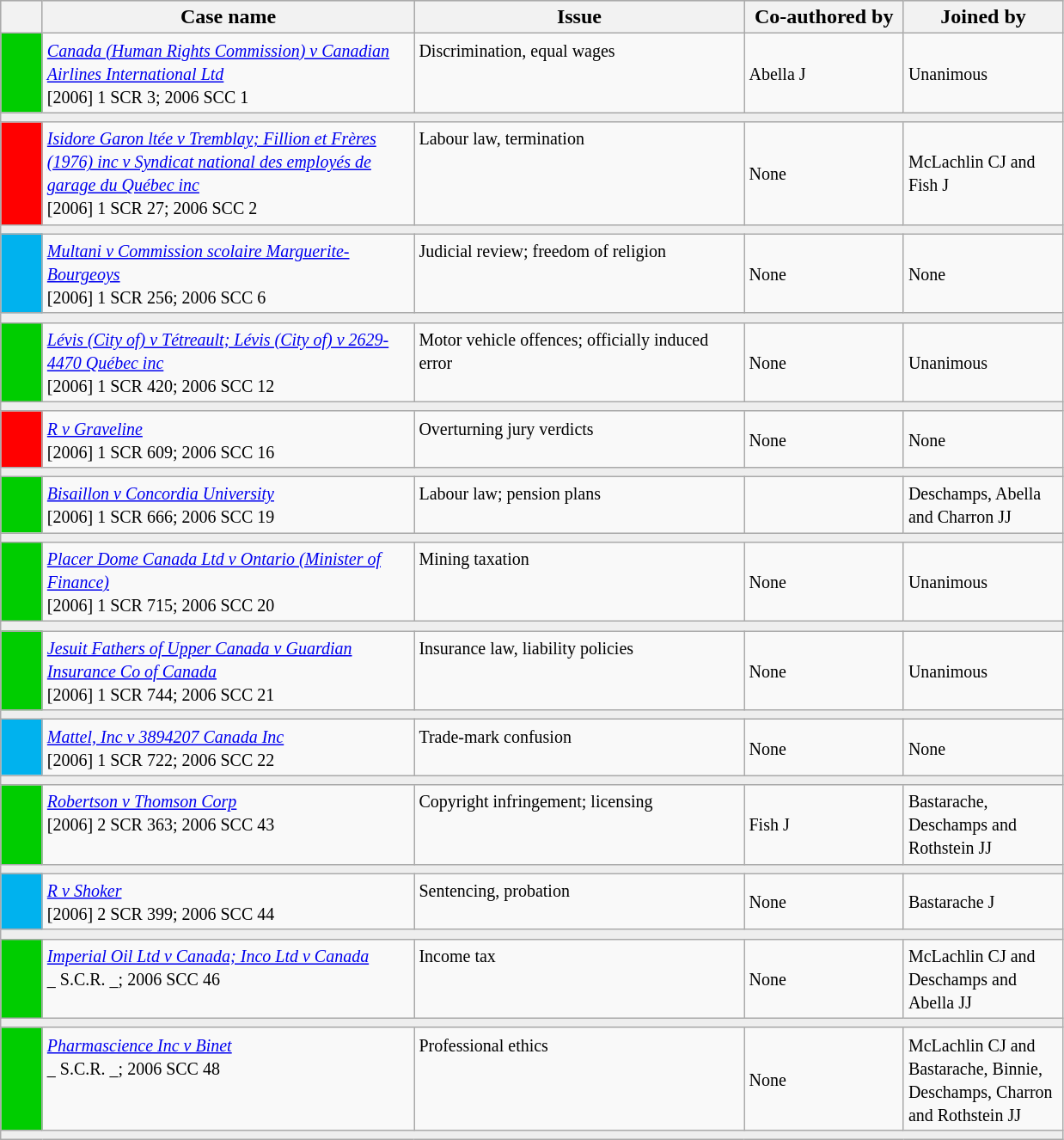<table class="wikitable" width=825>
<tr bgcolor="#CCCCCC">
<th width=25px></th>
<th width=35%>Case name</th>
<th>Issue</th>
<th width=15%>Co-authored by</th>
<th width=15%>Joined by</th>
</tr>
<tr>
<td bgcolor="00cd00"></td>
<td align=left valign=top><small><em><a href='#'>Canada (Human Rights Commission) v Canadian Airlines International Ltd</a></em><br> [2006] 1 SCR 3; 2006 SCC 1 </small></td>
<td valign=top><small>Discrimination, equal wages</small></td>
<td><small> Abella J</small></td>
<td><small> Unanimous</small></td>
</tr>
<tr>
<td bgcolor=#EEEEEE colspan=5 valign=top><small></small></td>
</tr>
<tr>
<td bgcolor="red"></td>
<td align=left valign=top><small><em><a href='#'>Isidore Garon ltée v Tremblay; Fillion et Frères (1976) inc v Syndicat national des employés de garage du Québec inc</a></em><br> [2006] 1 SCR 27; 2006 SCC 2 </small></td>
<td valign=top><small>Labour law, termination</small></td>
<td><small> None</small></td>
<td><small> McLachlin CJ and Fish J</small></td>
</tr>
<tr>
<td bgcolor=#EEEEEE colspan=5 valign=top><small></small></td>
</tr>
<tr>
<td bgcolor="00B2EE"></td>
<td align=left valign=top><small><em><a href='#'>Multani v Commission scolaire Marguerite-Bourgeoys</a></em><br> [2006] 1 SCR 256; 2006 SCC 6 </small></td>
<td valign=top><small>Judicial review; freedom of religion</small></td>
<td><small> None</small></td>
<td><small> None</small></td>
</tr>
<tr>
<td bgcolor=#EEEEEE colspan=5 valign=top><small></small></td>
</tr>
<tr>
<td bgcolor="00cd00"></td>
<td align=left valign=top><small><em><a href='#'>Lévis (City of) v Tétreault; Lévis (City of) v 2629-4470 Québec inc</a></em><br> [2006] 1 SCR 420; 2006 SCC 12 </small></td>
<td valign=top><small>Motor vehicle offences; officially induced error</small></td>
<td><small> None</small></td>
<td><small> Unanimous</small></td>
</tr>
<tr>
<td bgcolor=#EEEEEE colspan=5 valign=top><small></small></td>
</tr>
<tr>
<td bgcolor="red"></td>
<td align=left valign=top><small><em><a href='#'>R v Graveline</a></em><br> [2006] 1 SCR 609; 2006 SCC 16 </small></td>
<td valign=top><small>Overturning jury verdicts</small></td>
<td><small> None</small></td>
<td><small> None</small></td>
</tr>
<tr>
<td bgcolor=#EEEEEE colspan=5 valign=top><small></small></td>
</tr>
<tr>
<td bgcolor="00cd00"></td>
<td align=left valign=top><small><em><a href='#'>Bisaillon v Concordia University</a></em><br> [2006] 1 SCR 666; 2006 SCC 19 </small></td>
<td valign=top><small>Labour law; pension plans</small></td>
<td><small></small></td>
<td><small>  Deschamps, Abella and Charron JJ</small></td>
</tr>
<tr>
<td bgcolor=#EEEEEE colspan=5 valign=top><small></small></td>
</tr>
<tr>
<td bgcolor="00cd00"></td>
<td align=left valign=top><small><em><a href='#'>Placer Dome Canada Ltd v Ontario (Minister of Finance)</a></em><br> [2006] 1 SCR 715; 2006 SCC 20 </small></td>
<td valign=top><small>Mining taxation</small></td>
<td><small> None</small></td>
<td><small>Unanimous</small></td>
</tr>
<tr>
<td bgcolor=#EEEEEE colspan=5 valign=top><small></small></td>
</tr>
<tr>
<td bgcolor="00cd00"></td>
<td align=left valign=top><small><em><a href='#'>Jesuit Fathers of Upper Canada v Guardian Insurance Co of Canada</a></em><br> [2006] 1 SCR 744; 2006 SCC 21 </small></td>
<td valign=top><small>Insurance law, liability policies</small></td>
<td><small> None</small></td>
<td><small> Unanimous</small></td>
</tr>
<tr>
<td bgcolor=#EEEEEE colspan=5 valign=top><small></small></td>
</tr>
<tr>
<td bgcolor="00B2EE"></td>
<td align=left valign=top><small><em><a href='#'>Mattel, Inc v 3894207 Canada Inc</a></em><br> [2006] 1 SCR 722; 2006 SCC 22 </small></td>
<td valign=top><small>Trade-mark confusion</small></td>
<td><small> None</small></td>
<td><small> None</small></td>
</tr>
<tr>
<td bgcolor=#EEEEEE colspan=5 valign=top><small></small></td>
</tr>
<tr>
<td bgcolor="00cd00"></td>
<td align=left valign=top><small><em><a href='#'>Robertson v Thomson Corp</a></em><br> [2006] 2 SCR 363; 2006 SCC 43 </small></td>
<td valign=top><small>Copyright infringement; licensing</small></td>
<td><small> Fish J</small></td>
<td><small> Bastarache, Deschamps and Rothstein JJ</small></td>
</tr>
<tr>
<td bgcolor=#EEEEEE colspan=5 valign=top><small></small></td>
</tr>
<tr>
<td bgcolor="00B2EE"></td>
<td align=left valign=top><small><em><a href='#'>R v Shoker</a></em><br> [2006] 2 SCR 399; 2006 SCC 44 </small></td>
<td valign=top><small>Sentencing, probation</small></td>
<td><small> None</small></td>
<td><small> Bastarache J</small></td>
</tr>
<tr>
<td bgcolor=#EEEEEE colspan=5 valign=top><small></small></td>
</tr>
<tr>
<td bgcolor="00cd00"></td>
<td align=left valign=top><small><em><a href='#'>Imperial Oil Ltd v Canada; Inco Ltd v Canada</a></em><br> _ S.C.R. _; 2006 SCC 46 </small></td>
<td valign=top><small>Income tax</small></td>
<td><small> None</small></td>
<td><small> McLachlin CJ and Deschamps and Abella JJ</small></td>
</tr>
<tr>
<td bgcolor=#EEEEEE colspan=5 valign=top><small></small></td>
</tr>
<tr>
<td bgcolor="00cd00"></td>
<td align=left valign=top><small><em><a href='#'>Pharmascience Inc v Binet</a></em><br> _ S.C.R. _; 2006 SCC 48 </small></td>
<td valign=top><small>Professional ethics</small></td>
<td><small> None</small></td>
<td><small> McLachlin CJ and Bastarache, Binnie, Deschamps, Charron and Rothstein JJ</small></td>
</tr>
<tr>
<td bgcolor=#EEEEEE colspan=5 valign=top><small></small></td>
</tr>
</table>
